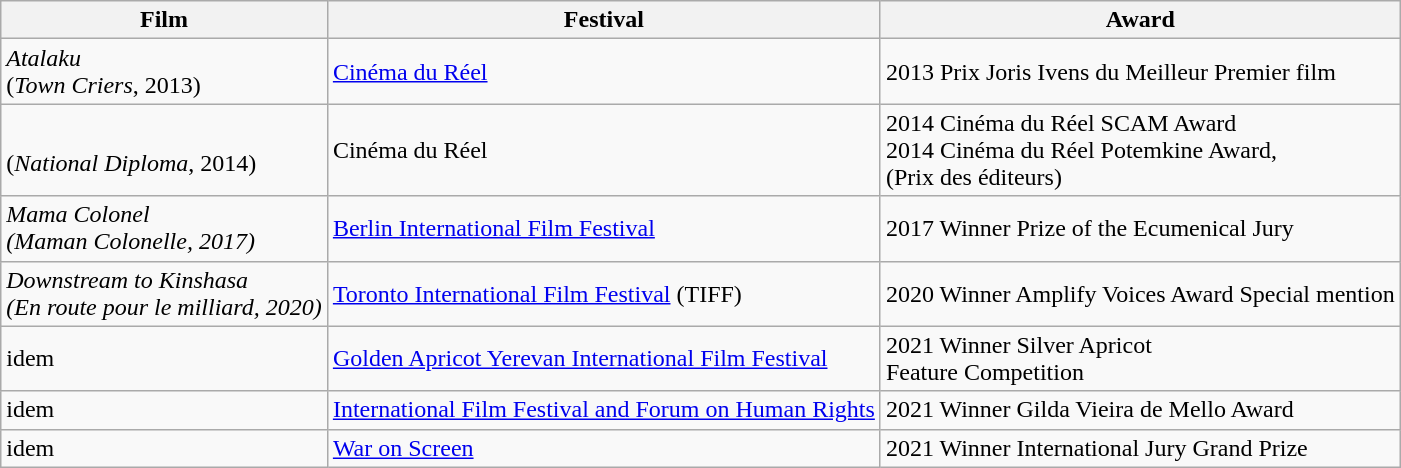<table class="wikitable sortable">
<tr>
<th>Film</th>
<th>Festival</th>
<th>Award</th>
</tr>
<tr>
<td><em>Atalaku</em><br>(<em>Town Criers</em>, 2013)</td>
<td><a href='#'>Cinéma du Réel</a></td>
<td>2013 Prix Joris Ivens du Meilleur Premier film</td>
</tr>
<tr>
<td><br>(<em>National Diploma</em>, 2014)</td>
<td>Cinéma du Réel</td>
<td>2014 Cinéma du Réel SCAM Award<br>2014 Cinéma du Réel Potemkine Award,<br>(Prix des éditeurs)</td>
</tr>
<tr>
<td><em>Mama Colonel<br>(Maman Colonelle, 2017)</em></td>
<td><a href='#'>Berlin International Film Festival</a></td>
<td>2017 Winner Prize of the Ecumenical Jury</td>
</tr>
<tr>
<td><em>Downstream to Kinshasa<br>(En route pour le milliard, 2020)</em></td>
<td><a href='#'>Toronto International Film Festival</a> (TIFF)</td>
<td>2020 Winner Amplify Voices Award Special mention</td>
</tr>
<tr>
<td>idem</td>
<td><a href='#'>Golden Apricot Yerevan International Film Festival</a></td>
<td>2021 Winner Silver Apricot<br>Feature Competition</td>
</tr>
<tr>
<td>idem</td>
<td><a href='#'>International Film Festival and Forum on Human Rights</a></td>
<td>2021 Winner Gilda Vieira de Mello Award</td>
</tr>
<tr>
<td>idem</td>
<td><a href='#'>War on Screen</a></td>
<td>2021 Winner International Jury Grand Prize</td>
</tr>
</table>
